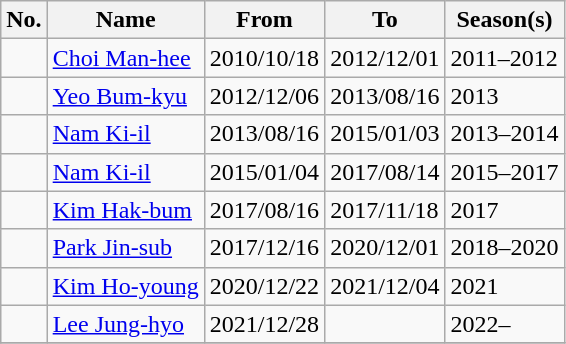<table class="wikitable">
<tr>
<th>No.</th>
<th>Name</th>
<th>From</th>
<th>To</th>
<th>Season(s)</th>
</tr>
<tr>
<td></td>
<td> <a href='#'>Choi Man-hee</a></td>
<td>2010/10/18</td>
<td>2012/12/01</td>
<td>2011–2012</td>
</tr>
<tr>
<td></td>
<td> <a href='#'>Yeo Bum-kyu</a></td>
<td>2012/12/06</td>
<td>2013/08/16</td>
<td>2013</td>
</tr>
<tr>
<td></td>
<td> <a href='#'>Nam Ki-il</a></td>
<td>2013/08/16</td>
<td>2015/01/03</td>
<td>2013–2014</td>
</tr>
<tr>
<td></td>
<td> <a href='#'>Nam Ki-il</a></td>
<td>2015/01/04</td>
<td>2017/08/14</td>
<td>2015–2017</td>
</tr>
<tr>
<td></td>
<td> <a href='#'>Kim Hak-bum</a></td>
<td>2017/08/16</td>
<td>2017/11/18</td>
<td>2017</td>
</tr>
<tr>
<td></td>
<td> <a href='#'>Park Jin-sub</a></td>
<td>2017/12/16</td>
<td>2020/12/01</td>
<td>2018–2020</td>
</tr>
<tr>
<td></td>
<td> <a href='#'>Kim Ho-young</a></td>
<td>2020/12/22</td>
<td>2021/12/04</td>
<td>2021</td>
</tr>
<tr>
<td></td>
<td> <a href='#'>Lee Jung-hyo</a></td>
<td>2021/12/28</td>
<td></td>
<td>2022–</td>
</tr>
<tr>
</tr>
</table>
